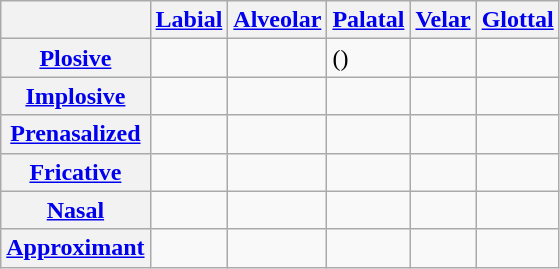<table class="wikitable">
<tr>
<th></th>
<th><a href='#'>Labial</a></th>
<th><a href='#'>Alveolar</a></th>
<th><a href='#'>Palatal</a></th>
<th><a href='#'>Velar</a></th>
<th><a href='#'>Glottal</a></th>
</tr>
<tr>
<th><a href='#'>Plosive</a></th>
<td> </td>
<td> </td>
<td>() </td>
<td> </td>
<td></td>
</tr>
<tr>
<th><a href='#'>Implosive</a></th>
<td></td>
<td></td>
<td></td>
<td></td>
<td></td>
</tr>
<tr>
<th><a href='#'>Prenasalized</a></th>
<td></td>
<td></td>
<td></td>
<td></td>
<td></td>
</tr>
<tr>
<th><a href='#'>Fricative</a></th>
<td></td>
<td></td>
<td></td>
<td></td>
<td></td>
</tr>
<tr>
<th><a href='#'>Nasal</a></th>
<td></td>
<td></td>
<td></td>
<td></td>
<td></td>
</tr>
<tr>
<th><a href='#'>Approximant</a></th>
<td></td>
<td></td>
<td></td>
<td></td>
<td></td>
</tr>
</table>
